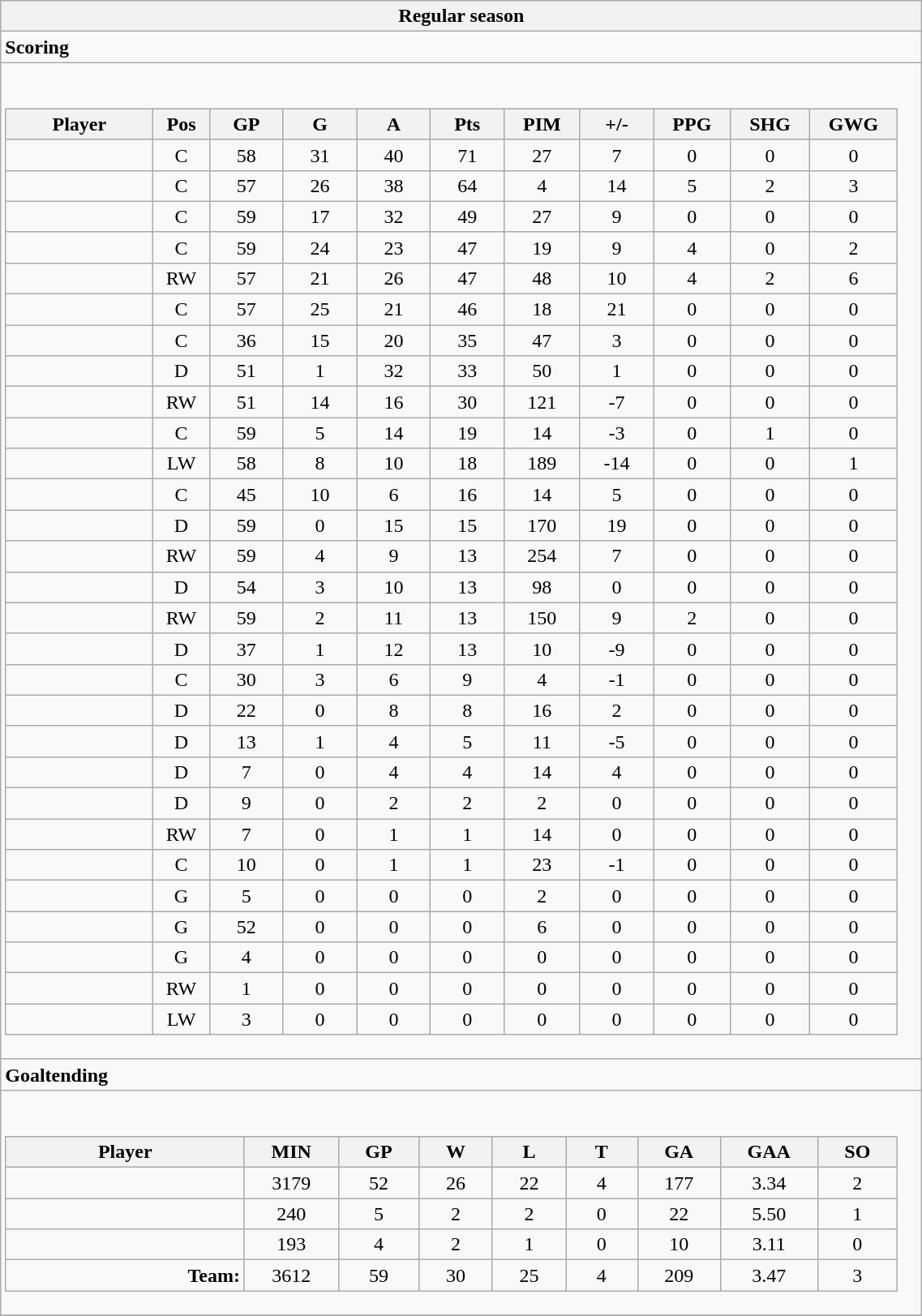<table class="wikitable collapsible" width="60%" border="1">
<tr>
<th>Regular season</th>
</tr>
<tr>
<td class="tocccolors"><strong>Scoring</strong></td>
</tr>
<tr>
<td><br><table class="wikitable sortable">
<tr ALIGN="center">
<th bgcolor="#DDDDFF" width="10%">Player</th>
<th bgcolor="#DDDDFF" width="3%" title="Position">Pos</th>
<th bgcolor="#DDDDFF" width="5%" title="Games played">GP</th>
<th bgcolor="#DDDDFF" width="5%" title="Goals">G</th>
<th bgcolor="#DDDDFF" width="5%" title="Assists">A</th>
<th bgcolor="#DDDDFF" width="5%" title="Points">Pts</th>
<th bgcolor="#DDDDFF" width="5%" title="Penalties in Minutes">PIM</th>
<th bgcolor="#DDDDFF" width="5%" title="Plus/minus">+/-</th>
<th bgcolor="#DDDDFF" width="5%" title="Power play goals">PPG</th>
<th bgcolor="#DDDDFF" width="5%" title="Short-handed goals">SHG</th>
<th bgcolor="#DDDDFF" width="5%" title="Game-winning goals">GWG</th>
</tr>
<tr align="center">
<td align="right"></td>
<td>C</td>
<td>58</td>
<td>31</td>
<td>40</td>
<td>71</td>
<td>27</td>
<td>7</td>
<td>0</td>
<td>0</td>
<td>0</td>
</tr>
<tr align="center">
<td align="right"></td>
<td>C</td>
<td>57</td>
<td>26</td>
<td>38</td>
<td>64</td>
<td>4</td>
<td>14</td>
<td>5</td>
<td>2</td>
<td>3</td>
</tr>
<tr align="center">
<td align="right"></td>
<td>C</td>
<td>59</td>
<td>17</td>
<td>32</td>
<td>49</td>
<td>27</td>
<td>9</td>
<td>0</td>
<td>0</td>
<td>0</td>
</tr>
<tr align="center">
<td align="right"></td>
<td>C</td>
<td>59</td>
<td>24</td>
<td>23</td>
<td>47</td>
<td>19</td>
<td>9</td>
<td>4</td>
<td>0</td>
<td>2</td>
</tr>
<tr align="center">
<td align="right"></td>
<td>RW</td>
<td>57</td>
<td>21</td>
<td>26</td>
<td>47</td>
<td>48</td>
<td>10</td>
<td>4</td>
<td>2</td>
<td>6</td>
</tr>
<tr align="center">
<td align="right"></td>
<td>C</td>
<td>57</td>
<td>25</td>
<td>21</td>
<td>46</td>
<td>18</td>
<td>21</td>
<td>0</td>
<td>0</td>
<td>0</td>
</tr>
<tr align="center">
<td align="right"></td>
<td>C</td>
<td>36</td>
<td>15</td>
<td>20</td>
<td>35</td>
<td>47</td>
<td>3</td>
<td>0</td>
<td>0</td>
<td>0</td>
</tr>
<tr align="center">
<td align="right"></td>
<td>D</td>
<td>51</td>
<td>1</td>
<td>32</td>
<td>33</td>
<td>50</td>
<td>1</td>
<td>0</td>
<td>0</td>
<td>0</td>
</tr>
<tr align="center">
<td align="right"></td>
<td>RW</td>
<td>51</td>
<td>14</td>
<td>16</td>
<td>30</td>
<td>121</td>
<td>-7</td>
<td>0</td>
<td>0</td>
<td>0</td>
</tr>
<tr align="center">
<td align="right"></td>
<td>C</td>
<td>59</td>
<td>5</td>
<td>14</td>
<td>19</td>
<td>14</td>
<td>-3</td>
<td>0</td>
<td>1</td>
<td>0</td>
</tr>
<tr align="center">
<td align="right"></td>
<td>LW</td>
<td>58</td>
<td>8</td>
<td>10</td>
<td>18</td>
<td>189</td>
<td>-14</td>
<td>0</td>
<td>0</td>
<td>1</td>
</tr>
<tr align="center">
<td align="right"></td>
<td>C</td>
<td>45</td>
<td>10</td>
<td>6</td>
<td>16</td>
<td>14</td>
<td>5</td>
<td>0</td>
<td>0</td>
<td>0</td>
</tr>
<tr align="center">
<td align="right"></td>
<td>D</td>
<td>59</td>
<td>0</td>
<td>15</td>
<td>15</td>
<td>170</td>
<td>19</td>
<td>0</td>
<td>0</td>
<td>0</td>
</tr>
<tr align="center">
<td align="right"></td>
<td>RW</td>
<td>59</td>
<td>4</td>
<td>9</td>
<td>13</td>
<td>254</td>
<td>7</td>
<td>0</td>
<td>0</td>
<td>0</td>
</tr>
<tr align="center">
<td align="right"></td>
<td>D</td>
<td>54</td>
<td>3</td>
<td>10</td>
<td>13</td>
<td>98</td>
<td>0</td>
<td>0</td>
<td>0</td>
<td>0</td>
</tr>
<tr align="center">
<td align="right"></td>
<td>RW</td>
<td>59</td>
<td>2</td>
<td>11</td>
<td>13</td>
<td>150</td>
<td>9</td>
<td>2</td>
<td>0</td>
<td>0</td>
</tr>
<tr align="center">
<td align="right"></td>
<td>D</td>
<td>37</td>
<td>1</td>
<td>12</td>
<td>13</td>
<td>10</td>
<td>-9</td>
<td>0</td>
<td>0</td>
<td>0</td>
</tr>
<tr align="center">
<td align="right"></td>
<td>C</td>
<td>30</td>
<td>3</td>
<td>6</td>
<td>9</td>
<td>4</td>
<td>-1</td>
<td>0</td>
<td>0</td>
<td>0</td>
</tr>
<tr align="center">
<td align="right"></td>
<td>D</td>
<td>22</td>
<td>0</td>
<td>8</td>
<td>8</td>
<td>16</td>
<td>2</td>
<td>0</td>
<td>0</td>
<td>0</td>
</tr>
<tr align="center">
<td align="right"></td>
<td>D</td>
<td>13</td>
<td>1</td>
<td>4</td>
<td>5</td>
<td>11</td>
<td>-5</td>
<td>0</td>
<td>0</td>
<td>0</td>
</tr>
<tr align="center">
<td align="right"></td>
<td>D</td>
<td>7</td>
<td>0</td>
<td>4</td>
<td>4</td>
<td>14</td>
<td>4</td>
<td>0</td>
<td>0</td>
<td>0</td>
</tr>
<tr align="center">
<td align="right"></td>
<td>D</td>
<td>9</td>
<td>0</td>
<td>2</td>
<td>2</td>
<td>2</td>
<td>0</td>
<td>0</td>
<td>0</td>
<td>0</td>
</tr>
<tr align="center">
<td align="right"></td>
<td>RW</td>
<td>7</td>
<td>0</td>
<td>1</td>
<td>1</td>
<td>14</td>
<td>0</td>
<td>0</td>
<td>0</td>
<td>0</td>
</tr>
<tr align="center">
<td align="right"></td>
<td>C</td>
<td>10</td>
<td>0</td>
<td>1</td>
<td>1</td>
<td>23</td>
<td>-1</td>
<td>0</td>
<td>0</td>
<td>0</td>
</tr>
<tr align="center">
<td align="right"></td>
<td>G</td>
<td>5</td>
<td>0</td>
<td>0</td>
<td>0</td>
<td>2</td>
<td>0</td>
<td>0</td>
<td>0</td>
<td>0</td>
</tr>
<tr align="center">
<td align="right"></td>
<td>G</td>
<td>52</td>
<td>0</td>
<td>0</td>
<td>0</td>
<td>6</td>
<td>0</td>
<td>0</td>
<td>0</td>
<td>0</td>
</tr>
<tr align="center">
<td align="right"></td>
<td>G</td>
<td>4</td>
<td>0</td>
<td>0</td>
<td>0</td>
<td>0</td>
<td>0</td>
<td>0</td>
<td>0</td>
<td>0</td>
</tr>
<tr align="center">
<td align="right"></td>
<td>RW</td>
<td>1</td>
<td>0</td>
<td>0</td>
<td>0</td>
<td>0</td>
<td>0</td>
<td>0</td>
<td>0</td>
<td>0</td>
</tr>
<tr align="center">
<td align="right"></td>
<td>LW</td>
<td>3</td>
<td>0</td>
<td>0</td>
<td>0</td>
<td>0</td>
<td>0</td>
<td>0</td>
<td>0</td>
<td>0</td>
</tr>
</table>
</td>
</tr>
<tr>
<td class="toccolors"><strong>Goaltending</strong></td>
</tr>
<tr>
<td><br><table class="wikitable sortable">
<tr>
<th bgcolor="#DDDDFF" width="10%">Player</th>
<th width="3%" bgcolor="#DDDDFF" title="Minutes played">MIN</th>
<th width="3%" bgcolor="#DDDDFF" title="Games played in">GP</th>
<th width="3%" bgcolor="#DDDDFF" title="Wins">W</th>
<th width="3%" bgcolor="#DDDDFF"title="Losses">L</th>
<th width="3%" bgcolor="#DDDDFF" title="Ties">T</th>
<th width="3%" bgcolor="#DDDDFF" title="Goals against">GA</th>
<th width="3%" bgcolor="#DDDDFF" title="Goals against average">GAA</th>
<th width="3%" bgcolor="#DDDDFF"title="Shut-outs">SO</th>
</tr>
<tr align="center">
<td align="right"></td>
<td>3179</td>
<td>52</td>
<td>26</td>
<td>22</td>
<td>4</td>
<td>177</td>
<td>3.34</td>
<td>2</td>
</tr>
<tr align="center">
<td align="right"></td>
<td>240</td>
<td>5</td>
<td>2</td>
<td>2</td>
<td>0</td>
<td>22</td>
<td>5.50</td>
<td>1</td>
</tr>
<tr align="center">
<td align="right"></td>
<td>193</td>
<td>4</td>
<td>2</td>
<td>1</td>
<td>0</td>
<td>10</td>
<td>3.11</td>
<td>0</td>
</tr>
<tr align="center">
<td align="right"><strong>Team:</strong></td>
<td>3612</td>
<td>59</td>
<td>30</td>
<td>25</td>
<td>4</td>
<td>209</td>
<td>3.47</td>
<td>3</td>
</tr>
</table>
</td>
</tr>
<tr>
</tr>
</table>
